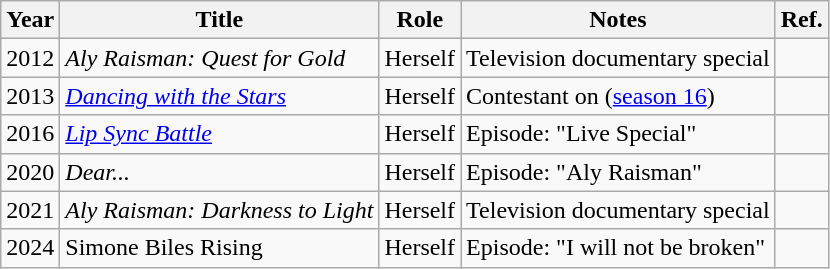<table class="wikitable sortable">
<tr>
<th>Year</th>
<th>Title</th>
<th>Role</th>
<th class="unsortable">Notes</th>
<th>Ref.</th>
</tr>
<tr>
<td>2012</td>
<td><em>Aly Raisman: Quest for Gold</em></td>
<td>Herself</td>
<td>Television documentary special</td>
<td></td>
</tr>
<tr>
<td>2013</td>
<td><em><a href='#'>Dancing with the Stars</a></em></td>
<td>Herself</td>
<td>Contestant on (<a href='#'>season 16</a>)</td>
<td></td>
</tr>
<tr>
<td>2016</td>
<td><em><a href='#'>Lip Sync Battle</a></em></td>
<td>Herself</td>
<td>Episode: "Live Special"</td>
<td></td>
</tr>
<tr>
<td>2020</td>
<td><em>Dear...</em></td>
<td>Herself</td>
<td>Episode: "Aly Raisman"</td>
<td></td>
</tr>
<tr>
<td>2021</td>
<td><em>Aly Raisman: Darkness to Light</em></td>
<td>Herself</td>
<td>Television documentary special</td>
<td></td>
</tr>
<tr>
<td>2024</td>
<td>Simone Biles Rising</td>
<td>Herself</td>
<td>Episode: "I will not be broken"</td>
<td></td>
</tr>
</table>
